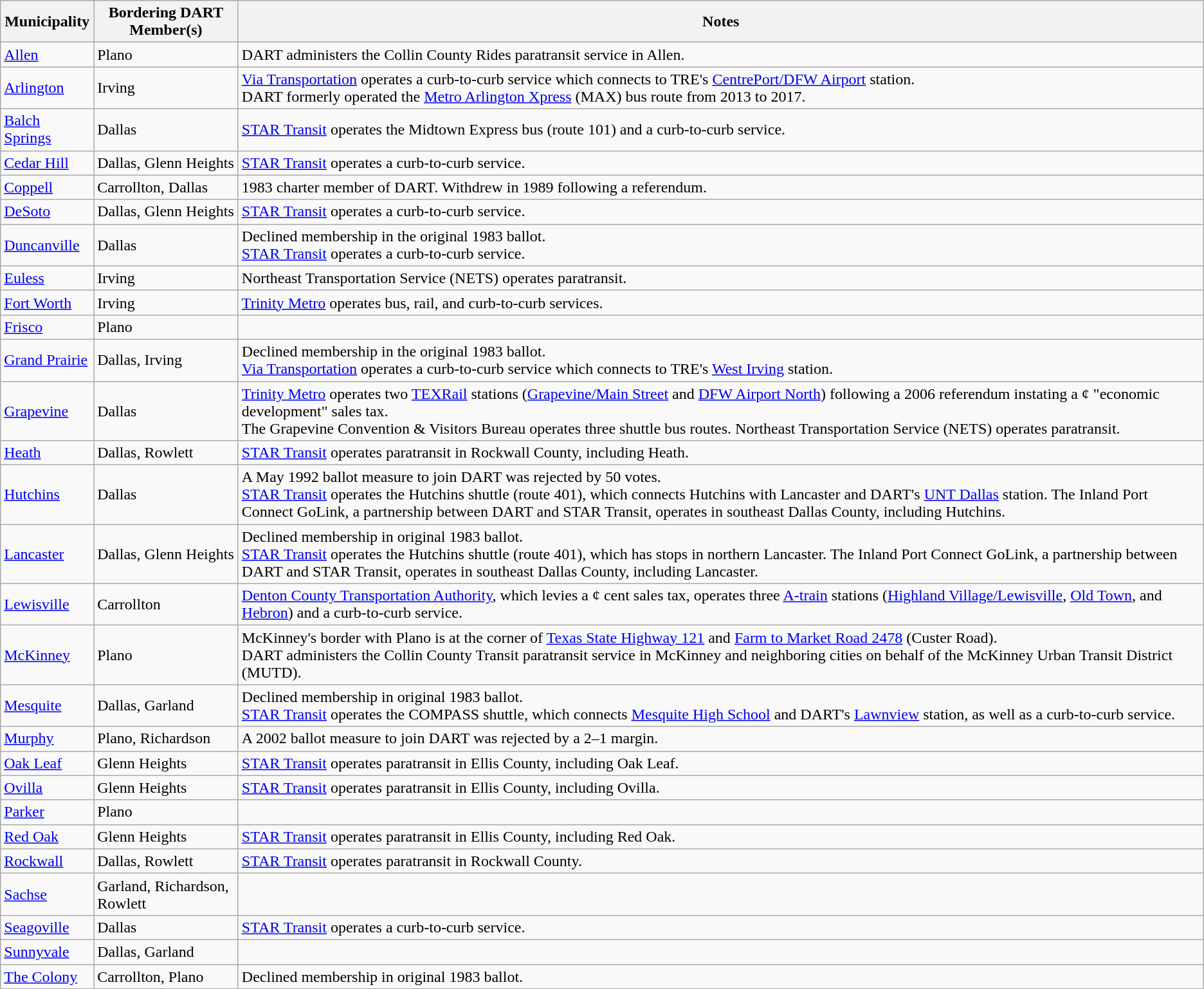<table class="wikitable">
<tr>
<th>Municipality</th>
<th>Bordering DART Member(s)</th>
<th>Notes</th>
</tr>
<tr>
<td><a href='#'>Allen</a></td>
<td>Plano</td>
<td>DART administers the Collin County Rides paratransit service in Allen.</td>
</tr>
<tr>
<td><a href='#'>Arlington</a></td>
<td>Irving</td>
<td><a href='#'>Via Transportation</a> operates a curb-to-curb service which connects to TRE's <a href='#'>CentrePort/DFW Airport</a> station.<br>DART formerly operated the <a href='#'>Metro Arlington Xpress</a> (MAX) bus route from 2013 to 2017.</td>
</tr>
<tr>
<td><a href='#'>Balch Springs</a></td>
<td>Dallas</td>
<td><a href='#'>STAR Transit</a> operates the Midtown Express bus (route 101) and a curb-to-curb service.</td>
</tr>
<tr>
<td><a href='#'>Cedar Hill</a></td>
<td>Dallas, Glenn Heights</td>
<td><a href='#'>STAR Transit</a> operates a curb-to-curb service.</td>
</tr>
<tr>
<td><a href='#'>Coppell</a></td>
<td>Carrollton, Dallas</td>
<td>1983 charter member of DART. Withdrew in 1989 following a referendum.</td>
</tr>
<tr>
<td><a href='#'>DeSoto</a></td>
<td>Dallas, Glenn Heights</td>
<td><a href='#'>STAR Transit</a> operates a curb-to-curb service.</td>
</tr>
<tr>
<td><a href='#'>Duncanville</a></td>
<td>Dallas</td>
<td>Declined membership in the original 1983 ballot.<br><a href='#'>STAR Transit</a> operates a curb-to-curb service.</td>
</tr>
<tr>
<td><a href='#'>Euless</a></td>
<td>Irving</td>
<td>Northeast Transportation Service (NETS) operates paratransit.</td>
</tr>
<tr>
<td><a href='#'>Fort Worth</a></td>
<td>Irving</td>
<td><a href='#'>Trinity Metro</a> operates bus, rail, and curb-to-curb services.</td>
</tr>
<tr>
<td><a href='#'>Frisco</a></td>
<td>Plano</td>
<td></td>
</tr>
<tr>
<td><a href='#'>Grand Prairie</a></td>
<td>Dallas, Irving</td>
<td>Declined membership in the original 1983 ballot.<br><a href='#'>Via Transportation</a> operates a curb-to-curb service which connects to TRE's <a href='#'>West Irving</a> station.</td>
</tr>
<tr>
<td><a href='#'>Grapevine</a></td>
<td>Dallas</td>
<td><a href='#'>Trinity Metro</a> operates two <a href='#'>TEXRail</a> stations (<a href='#'>Grapevine/Main Street</a> and <a href='#'>DFW Airport North</a>) following a 2006 referendum instating a ¢ "economic development" sales tax.<br>The Grapevine Convention & Visitors Bureau operates three shuttle bus routes.
Northeast Transportation Service (NETS) operates paratransit.</td>
</tr>
<tr>
<td><a href='#'>Heath</a></td>
<td>Dallas, Rowlett</td>
<td><a href='#'>STAR Transit</a> operates paratransit in Rockwall County, including Heath.</td>
</tr>
<tr>
<td><a href='#'>Hutchins</a></td>
<td>Dallas</td>
<td>A May 1992 ballot measure to join DART was rejected by 50 votes.<br><a href='#'>STAR Transit</a> operates the Hutchins shuttle (route 401), which connects Hutchins with Lancaster and DART's <a href='#'>UNT Dallas</a> station.
The Inland Port Connect GoLink, a partnership between DART and STAR Transit, operates in southeast Dallas County, including Hutchins.</td>
</tr>
<tr>
<td><a href='#'>Lancaster</a></td>
<td>Dallas, Glenn Heights</td>
<td>Declined membership in original 1983 ballot.<br><a href='#'>STAR Transit</a> operates the Hutchins shuttle (route 401), which has stops in northern Lancaster.
The Inland Port Connect GoLink, a partnership between DART and STAR Transit, operates in southeast Dallas County, including Lancaster.</td>
</tr>
<tr>
<td><a href='#'>Lewisville</a></td>
<td>Carrollton</td>
<td><a href='#'>Denton County Transportation Authority</a>, which levies a ¢ cent sales tax, operates three <a href='#'>A-train</a> stations (<a href='#'>Highland Village/Lewisville</a>, <a href='#'>Old Town</a>, and <a href='#'>Hebron</a>) and a curb-to-curb service.</td>
</tr>
<tr>
<td><a href='#'>McKinney</a></td>
<td>Plano</td>
<td>McKinney's border with Plano is at the corner of <a href='#'>Texas State Highway 121</a> and <a href='#'>Farm to Market Road 2478</a> (Custer Road).<br>DART administers the Collin County Transit paratransit service in McKinney and neighboring cities on behalf of the McKinney Urban Transit District (MUTD).</td>
</tr>
<tr>
<td><a href='#'>Mesquite</a></td>
<td>Dallas, Garland</td>
<td>Declined membership in original 1983 ballot.<br><a href='#'>STAR Transit</a> operates the COMPASS shuttle, which connects <a href='#'>Mesquite High School</a> and DART's <a href='#'>Lawnview</a> station, as well as a curb-to-curb service.</td>
</tr>
<tr>
<td><a href='#'>Murphy</a></td>
<td>Plano, Richardson</td>
<td>A 2002 ballot measure to join DART was rejected by a 2–1 margin.</td>
</tr>
<tr>
<td><a href='#'>Oak Leaf</a></td>
<td>Glenn Heights</td>
<td><a href='#'>STAR Transit</a> operates paratransit in Ellis County, including Oak Leaf.</td>
</tr>
<tr>
<td><a href='#'>Ovilla</a></td>
<td>Glenn Heights</td>
<td><a href='#'>STAR Transit</a> operates paratransit in Ellis County, including Ovilla.</td>
</tr>
<tr>
<td><a href='#'>Parker</a></td>
<td>Plano</td>
<td></td>
</tr>
<tr>
<td><a href='#'>Red Oak</a></td>
<td>Glenn Heights</td>
<td><a href='#'>STAR Transit</a> operates paratransit in Ellis County, including Red Oak.</td>
</tr>
<tr>
<td><a href='#'>Rockwall</a></td>
<td>Dallas, Rowlett</td>
<td><a href='#'>STAR Transit</a> operates paratransit in Rockwall County.</td>
</tr>
<tr>
<td><a href='#'>Sachse</a></td>
<td>Garland, Richardson, Rowlett</td>
<td></td>
</tr>
<tr>
<td><a href='#'>Seagoville</a></td>
<td>Dallas</td>
<td><a href='#'>STAR Transit</a> operates a curb-to-curb service.</td>
</tr>
<tr>
<td><a href='#'>Sunnyvale</a></td>
<td>Dallas, Garland</td>
<td></td>
</tr>
<tr>
<td><a href='#'>The Colony</a></td>
<td>Carrollton, Plano</td>
<td>Declined membership in original 1983 ballot.</td>
</tr>
</table>
